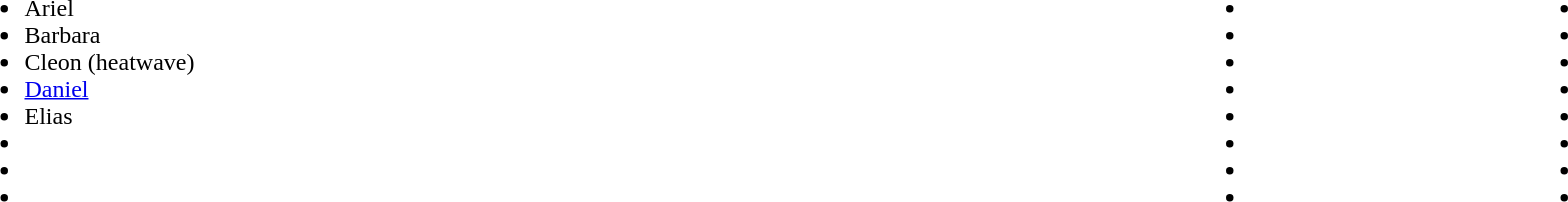<table style="width:100%">
<tr>
<td><br><ul><li>Ariel</li><li>Barbara</li><li>Cleon (heatwave)</li><li><a href='#'>Daniel</a></li><li>Elias</li><li></li><li></li><li></li></ul></td>
<td><br><ul><li></li><li></li><li></li><li></li><li></li><li></li><li></li><li></li></ul></td>
<td><br><ul><li></li><li></li><li></li><li></li><li></li><li></li><li></li><li></li></ul></td>
</tr>
</table>
